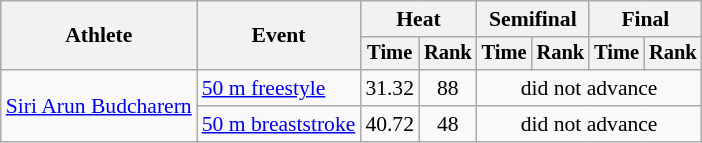<table class="wikitable" style="text-align:center; font-size:90%">
<tr>
<th rowspan="2">Athlete</th>
<th rowspan="2">Event</th>
<th colspan="2">Heat</th>
<th colspan="2">Semifinal</th>
<th colspan="2">Final</th>
</tr>
<tr style="font-size:95%">
<th>Time</th>
<th>Rank</th>
<th>Time</th>
<th>Rank</th>
<th>Time</th>
<th>Rank</th>
</tr>
<tr>
<td align=left rowspan=2><a href='#'>Siri Arun Budcharern</a></td>
<td align=left><a href='#'>50 m freestyle</a></td>
<td>31.32</td>
<td>88</td>
<td colspan=4>did not advance</td>
</tr>
<tr>
<td align=left><a href='#'>50 m breaststroke</a></td>
<td>40.72</td>
<td>48</td>
<td colspan=4>did not advance</td>
</tr>
</table>
